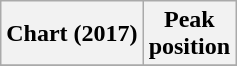<table class="wikitable plainrowheaders" style="text-align:center">
<tr>
<th scope="col">Chart (2017)</th>
<th scope="col">Peak<br>position</th>
</tr>
<tr>
</tr>
</table>
